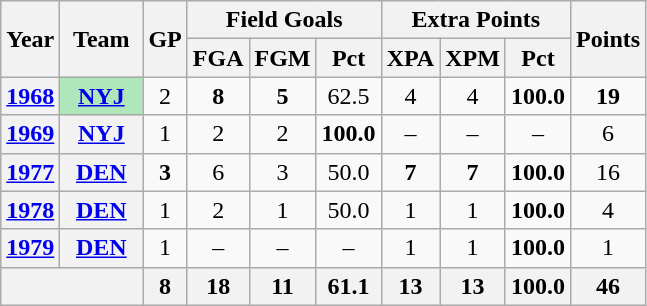<table class="wikitable" style="text-align:center;">
<tr>
<th rowspan="2">Year</th>
<th rowspan="2">Team</th>
<th rowspan="2">GP</th>
<th colspan="3">Field Goals</th>
<th colspan="3">Extra Points</th>
<th rowspan="2">Points</th>
</tr>
<tr>
<th>FGA</th>
<th>FGM</th>
<th>Pct</th>
<th>XPA</th>
<th>XPM</th>
<th>Pct</th>
</tr>
<tr>
<th><a href='#'>1968</a></th>
<th style="background:#afe6ba; width:3em;"><a href='#'>NYJ</a></th>
<td>2</td>
<td><strong>8</strong></td>
<td><strong>5</strong></td>
<td>62.5</td>
<td>4</td>
<td>4</td>
<td><strong>100.0</strong></td>
<td><strong>19</strong></td>
</tr>
<tr>
<th><a href='#'>1969</a></th>
<th><a href='#'>NYJ</a></th>
<td>1</td>
<td>2</td>
<td>2</td>
<td><strong>100.0</strong></td>
<td>–</td>
<td>–</td>
<td>–</td>
<td>6</td>
</tr>
<tr>
<th><a href='#'>1977</a></th>
<th><a href='#'>DEN</a></th>
<td><strong>3</strong></td>
<td>6</td>
<td>3</td>
<td>50.0</td>
<td><strong>7</strong></td>
<td><strong>7</strong></td>
<td><strong>100.0</strong></td>
<td>16</td>
</tr>
<tr>
<th><a href='#'>1978</a></th>
<th><a href='#'>DEN</a></th>
<td>1</td>
<td>2</td>
<td>1</td>
<td>50.0</td>
<td>1</td>
<td>1</td>
<td><strong>100.0</strong></td>
<td>4</td>
</tr>
<tr>
<th><a href='#'>1979</a></th>
<th><a href='#'>DEN</a></th>
<td>1</td>
<td>–</td>
<td>–</td>
<td>–</td>
<td>1</td>
<td>1</td>
<td><strong>100.0</strong></td>
<td>1</td>
</tr>
<tr>
<th colspan="2"></th>
<th>8</th>
<th>18</th>
<th>11</th>
<th>61.1</th>
<th>13</th>
<th>13</th>
<th>100.0</th>
<th>46</th>
</tr>
</table>
